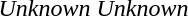<table>
<tr>
<td></td>
<td></td>
<td><em>Unknown</em></td>
<td><em>Unknown</em></td>
</tr>
</table>
